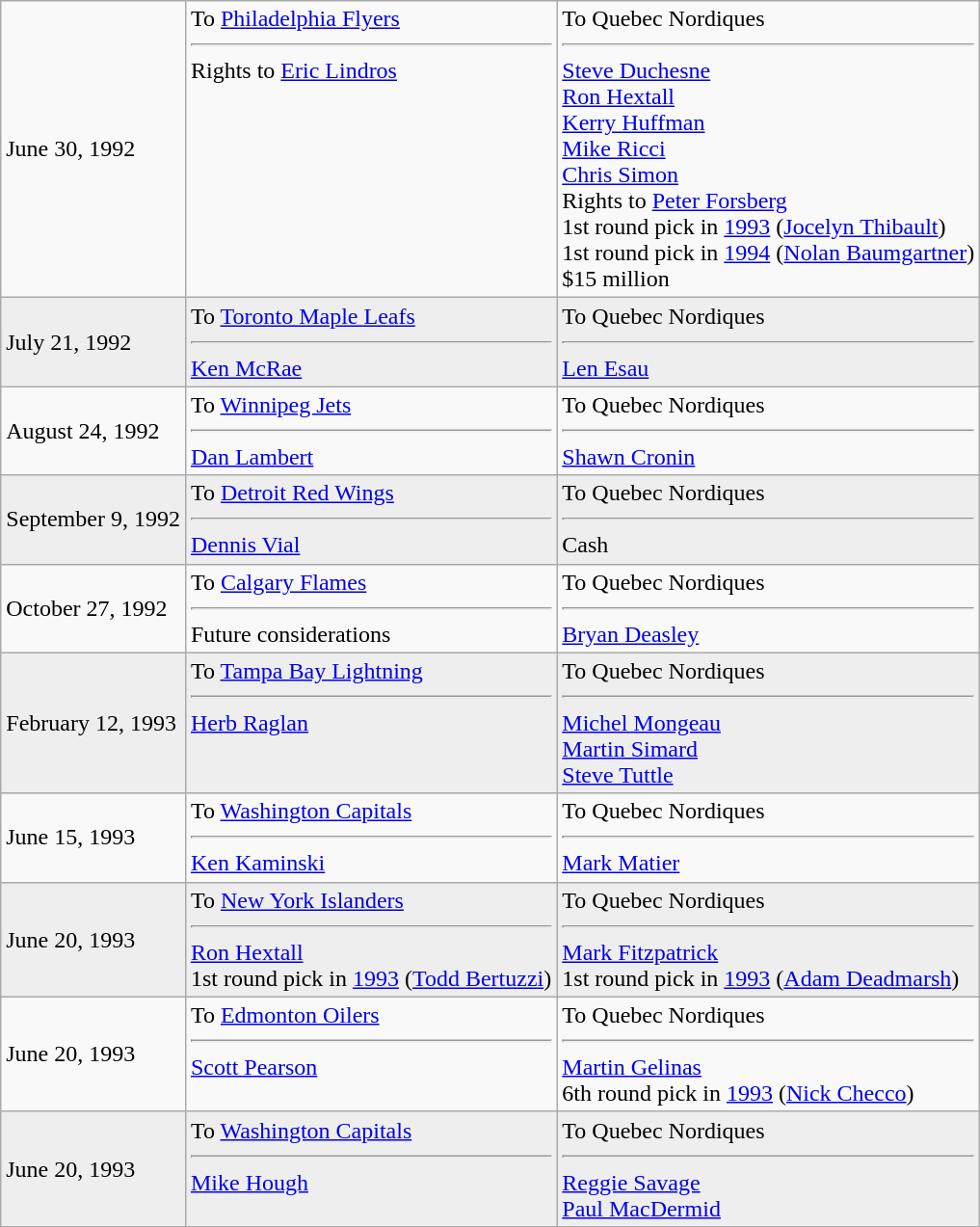<table class="wikitable">
<tr>
<td>June 30, 1992</td>
<td valign="top">To <a href='#'>Philadelphia Flyers</a><hr>Rights to <a href='#'>Eric Lindros</a></td>
<td valign="top">To Quebec Nordiques<hr><a href='#'>Steve Duchesne</a> <br> <a href='#'>Ron Hextall</a> <br> <a href='#'>Kerry Huffman</a> <br> <a href='#'>Mike Ricci</a> <br> <a href='#'>Chris Simon</a> <br> Rights to <a href='#'>Peter Forsberg</a> <br> 1st round pick in <a href='#'>1993</a> (<a href='#'>Jocelyn Thibault</a>) <br> 1st round pick in <a href='#'>1994</a> (<a href='#'>Nolan Baumgartner</a>) <br> $15 million</td>
</tr>
<tr style="background:#eee;">
<td>July 21, 1992</td>
<td valign="top">To <a href='#'>Toronto Maple Leafs</a><hr><a href='#'>Ken McRae</a></td>
<td valign="top">To Quebec Nordiques<hr><a href='#'>Len Esau</a></td>
</tr>
<tr>
<td>August 24, 1992</td>
<td valign="top">To <a href='#'>Winnipeg Jets</a><hr><a href='#'>Dan Lambert</a></td>
<td valign="top">To Quebec Nordiques<hr><a href='#'>Shawn Cronin</a></td>
</tr>
<tr style="background:#eee;">
<td>September 9, 1992</td>
<td valign="top">To <a href='#'>Detroit Red Wings</a><hr><a href='#'>Dennis Vial</a></td>
<td valign="top">To Quebec Nordiques<hr>Cash</td>
</tr>
<tr>
<td>October 27, 1992</td>
<td valign="top">To <a href='#'>Calgary Flames</a><hr>Future considerations</td>
<td valign="top">To Quebec Nordiques<hr><a href='#'>Bryan Deasley</a></td>
</tr>
<tr style="background:#eee;">
<td>February 12, 1993</td>
<td valign="top">To <a href='#'>Tampa Bay Lightning</a><hr><a href='#'>Herb Raglan</a></td>
<td valign="top">To Quebec Nordiques<hr><a href='#'>Michel Mongeau</a> <br> <a href='#'>Martin Simard</a> <br> <a href='#'>Steve Tuttle</a></td>
</tr>
<tr>
<td>June 15, 1993</td>
<td valign="top">To <a href='#'>Washington Capitals</a><hr><a href='#'>Ken Kaminski</a></td>
<td valign="top">To Quebec Nordiques<hr><a href='#'>Mark Matier</a></td>
</tr>
<tr style="background:#eee;">
<td>June 20, 1993</td>
<td valign="top">To <a href='#'>New York Islanders</a><hr><a href='#'>Ron Hextall</a> <br> 1st round pick in <a href='#'>1993</a> (<a href='#'>Todd Bertuzzi</a>)</td>
<td valign="top">To Quebec Nordiques<hr><a href='#'>Mark Fitzpatrick</a> <br> 1st round pick in <a href='#'>1993</a> (<a href='#'>Adam Deadmarsh</a>)</td>
</tr>
<tr>
<td>June 20, 1993</td>
<td valign="top">To <a href='#'>Edmonton Oilers</a><hr><a href='#'>Scott Pearson</a></td>
<td valign="top">To Quebec Nordiques<hr><a href='#'>Martin Gelinas</a> <br> 6th round pick in <a href='#'>1993</a> (<a href='#'>Nick Checco</a>)</td>
</tr>
<tr style="background:#eee;">
<td>June 20, 1993</td>
<td valign="top">To <a href='#'>Washington Capitals</a><hr><a href='#'>Mike Hough</a></td>
<td valign="top">To Quebec Nordiques<hr><a href='#'>Reggie Savage</a> <br> <a href='#'>Paul MacDermid</a></td>
</tr>
</table>
